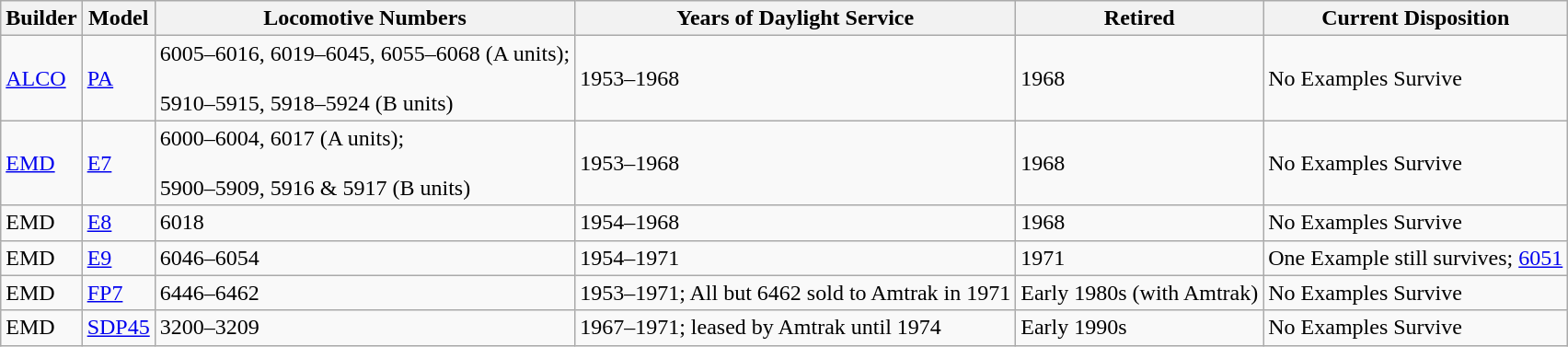<table class="wikitable">
<tr>
<th>Builder</th>
<th>Model</th>
<th>Locomotive Numbers</th>
<th>Years of Daylight Service</th>
<th>Retired</th>
<th>Current Disposition</th>
</tr>
<tr>
<td><a href='#'>ALCO</a></td>
<td><a href='#'>PA</a></td>
<td>6005–6016, 6019–6045, 6055–6068 (A units);<br><br>5910–5915, 5918–5924 (B units)</td>
<td>1953–1968</td>
<td>1968</td>
<td>No Examples Survive</td>
</tr>
<tr>
<td><a href='#'>EMD</a></td>
<td><a href='#'>E7</a></td>
<td>6000–6004, 6017 (A units);<br><br>5900–5909, 5916 & 5917 (B units)</td>
<td>1953–1968</td>
<td>1968</td>
<td>No Examples Survive</td>
</tr>
<tr>
<td>EMD</td>
<td><a href='#'>E8</a></td>
<td>6018</td>
<td>1954–1968</td>
<td>1968</td>
<td>No Examples Survive</td>
</tr>
<tr>
<td>EMD</td>
<td><a href='#'>E9</a></td>
<td>6046–6054</td>
<td>1954–1971</td>
<td>1971</td>
<td>One Example still survives; <a href='#'>6051</a></td>
</tr>
<tr>
<td>EMD</td>
<td><a href='#'>FP7</a></td>
<td>6446–6462</td>
<td>1953–1971; All but 6462 sold to Amtrak in 1971</td>
<td>Early 1980s (with Amtrak)</td>
<td>No Examples Survive</td>
</tr>
<tr>
<td>EMD</td>
<td><a href='#'>SDP45</a></td>
<td>3200–3209</td>
<td>1967–1971; leased by Amtrak until 1974</td>
<td>Early 1990s</td>
<td>No Examples Survive</td>
</tr>
</table>
